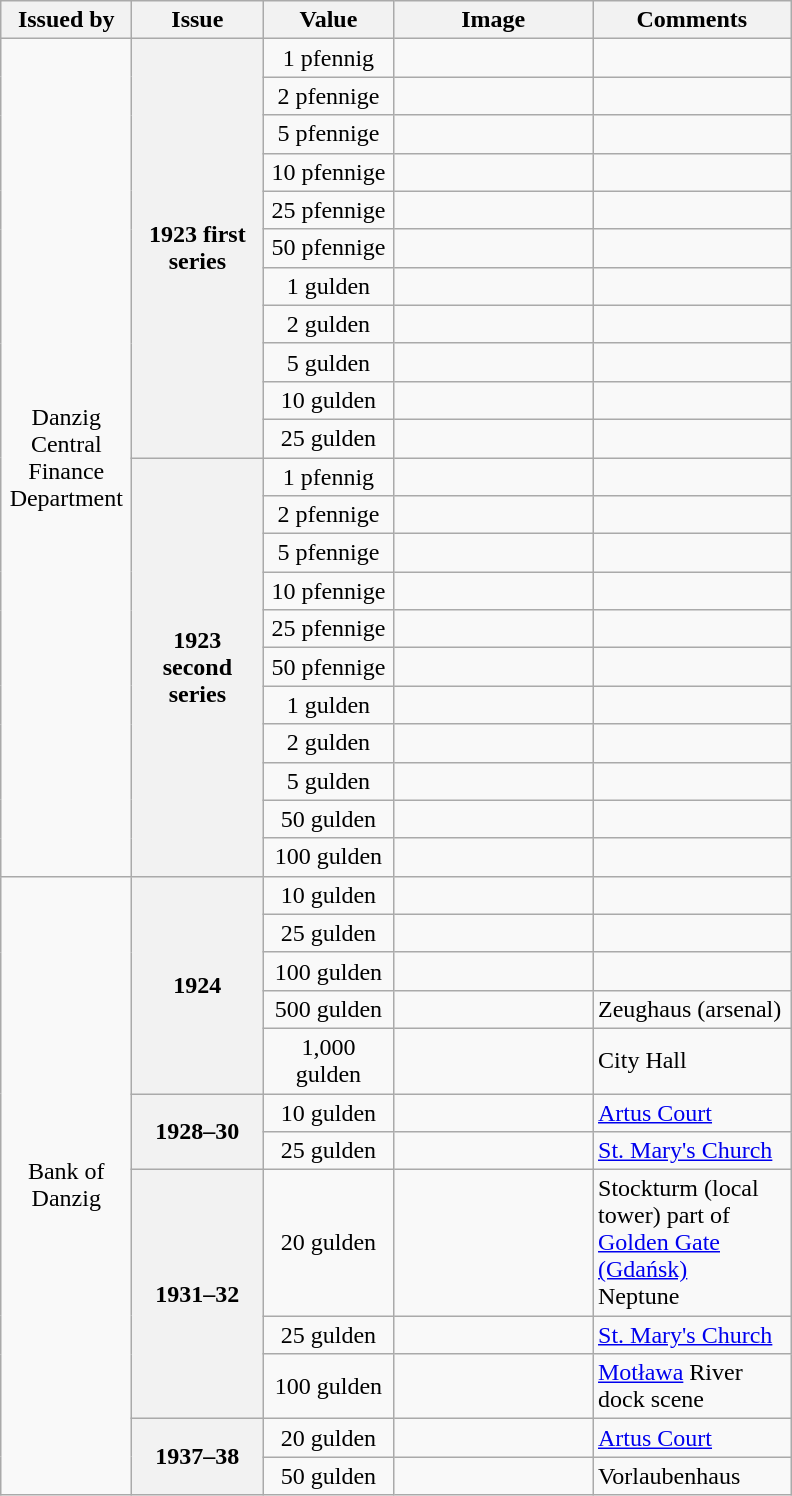<table class="wikitable">
<tr>
<th scope="col" style="width:80px;">Issued by</th>
<th scope="col" style="width:80px;">Issue</th>
<th scope="col" style="width:80px;">Value</th>
<th scope="col" style="width:125px;">Image</th>
<th scope="col" style="width:125px;">Comments</th>
</tr>
<tr>
<td rowspan="22" style="text-align:center">Danzig Central Finance Department</td>
<th rowspan="11" style="text-align:center">1923 first series</th>
<td style="text-align:center">1 pfennig</td>
<td></td>
<td></td>
</tr>
<tr>
<td style="text-align:center">2 pfennige</td>
<td></td>
<td></td>
</tr>
<tr>
<td style="text-align:center">5 pfennige</td>
<td></td>
<td></td>
</tr>
<tr>
<td style="text-align:center">10 pfennige</td>
<td></td>
<td></td>
</tr>
<tr>
<td style="text-align:center">25 pfennige</td>
<td></td>
<td></td>
</tr>
<tr>
<td style="text-align:center">50 pfennige</td>
<td></td>
<td></td>
</tr>
<tr>
<td style="text-align:center">1 gulden</td>
<td></td>
<td></td>
</tr>
<tr>
<td style="text-align:center">2 gulden</td>
<td></td>
<td></td>
</tr>
<tr>
<td style="text-align:center">5 gulden</td>
<td></td>
<td></td>
</tr>
<tr>
<td style="text-align:center">10 gulden</td>
<td></td>
<td></td>
</tr>
<tr>
<td style="text-align:center">25 gulden</td>
<td></td>
<td></td>
</tr>
<tr>
<th rowspan="11" style="text-align:center">1923 second series</th>
<td style="text-align:center">1 pfennig</td>
<td></td>
<td></td>
</tr>
<tr>
<td style="text-align:center">2 pfennige</td>
<td></td>
<td></td>
</tr>
<tr>
<td style="text-align:center">5 pfennige</td>
<td></td>
<td></td>
</tr>
<tr>
<td style="text-align:center">10 pfennige</td>
<td></td>
<td></td>
</tr>
<tr>
<td style="text-align:center">25 pfennige</td>
<td></td>
<td></td>
</tr>
<tr>
<td style="text-align:center">50 pfennige</td>
<td></td>
<td></td>
</tr>
<tr>
<td style="text-align:center">1 gulden</td>
<td></td>
<td></td>
</tr>
<tr>
<td style="text-align:center">2 gulden</td>
<td></td>
<td></td>
</tr>
<tr>
<td style="text-align:center">5 gulden</td>
<td></td>
<td></td>
</tr>
<tr>
<td style="text-align:center">50 gulden</td>
<td></td>
<td></td>
</tr>
<tr>
<td style="text-align:center">100 gulden</td>
<td></td>
<td></td>
</tr>
<tr>
<td rowspan="12" style="text-align:center">Bank of Danzig</td>
<th rowspan="5" style="text-align:center">1924</th>
<td style="text-align:center">10 gulden</td>
<td></td>
<td></td>
</tr>
<tr>
<td style="text-align:center">25 gulden</td>
<td></td>
<td></td>
</tr>
<tr>
<td style="text-align:center">100 gulden</td>
<td></td>
<td></td>
</tr>
<tr>
<td style="text-align:center">500 gulden</td>
<td></td>
<td>Zeughaus (arsenal)</td>
</tr>
<tr>
<td style="text-align:center">1,000 gulden</td>
<td></td>
<td>City Hall</td>
</tr>
<tr>
<th rowspan="2" style="text-align:center">1928–30</th>
<td style="text-align:center">10 gulden</td>
<td></td>
<td><a href='#'>Artus Court</a></td>
</tr>
<tr>
<td style="text-align:center">25 gulden</td>
<td></td>
<td><a href='#'>St. Mary's Church</a></td>
</tr>
<tr>
<th rowspan="3" style="text-align:center">1931–32</th>
<td style="text-align:center">20 gulden</td>
<td></td>
<td>Stockturm (local tower) part of <a href='#'>Golden Gate (Gdańsk)</a><br>Neptune</td>
</tr>
<tr>
<td style="text-align:center">25 gulden</td>
<td></td>
<td><a href='#'>St. Mary's Church</a></td>
</tr>
<tr>
<td style="text-align:center">100 gulden</td>
<td></td>
<td><a href='#'>Motława</a> River dock scene</td>
</tr>
<tr>
<th rowspan="2" style="text-align:center">1937–38</th>
<td style="text-align:center">20 gulden</td>
<td></td>
<td><a href='#'>Artus Court</a></td>
</tr>
<tr>
<td style="text-align:center">50 gulden</td>
<td></td>
<td>Vorlaubenhaus</td>
</tr>
</table>
